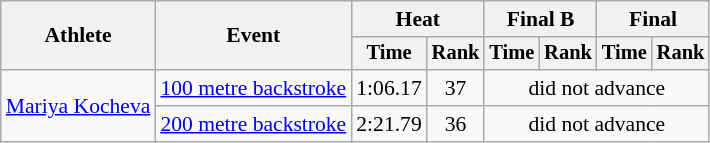<table class=wikitable style="font-size:90%; text-align:center;">
<tr>
<th rowspan="2">Athlete</th>
<th rowspan="2">Event</th>
<th colspan="2">Heat</th>
<th colspan="2">Final B</th>
<th colspan="2">Final</th>
</tr>
<tr style="font-size:95%">
<th>Time</th>
<th>Rank</th>
<th>Time</th>
<th>Rank</th>
<th>Time</th>
<th>Rank</th>
</tr>
<tr>
<td align=left rowspan=2><a href='#'>Mariya Kocheva</a></td>
<td align=left><a href='#'>100 metre backstroke</a></td>
<td>1:06.17</td>
<td>37</td>
<td colspan=4>did not advance</td>
</tr>
<tr>
<td align=left><a href='#'>200 metre backstroke</a></td>
<td>2:21.79</td>
<td>36</td>
<td colspan=6>did not advance</td>
</tr>
</table>
